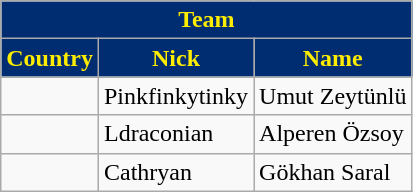<table class="wikitable">
<tr>
<th style="color:#ffed00; background:#002d72;" colspan="3">Team </th>
</tr>
<tr>
<th style="color:#ffed00; background:#002d72;">Country</th>
<th style="color:#ffed00; background:#002d72;">Nick</th>
<th style="color:#ffed00; background:#002d72;">Name</th>
</tr>
<tr>
<td></td>
<td>Pinkfinkytinky</td>
<td>Umut Zeytünlü</td>
</tr>
<tr>
<td></td>
<td>Ldraconian</td>
<td>Alperen Özsoy</td>
</tr>
<tr>
<td></td>
<td>Cathryan</td>
<td>Gökhan Saral</td>
</tr>
</table>
